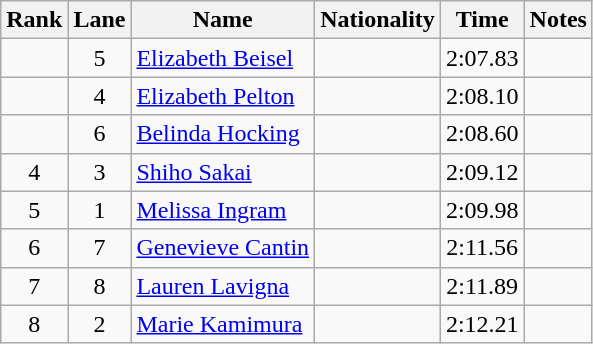<table class="wikitable sortable" style="text-align:center">
<tr>
<th>Rank</th>
<th>Lane</th>
<th>Name</th>
<th>Nationality</th>
<th>Time</th>
<th>Notes</th>
</tr>
<tr>
<td></td>
<td>5</td>
<td align=left><a href='#'>Elizabeth Beisel</a></td>
<td align=left></td>
<td>2:07.83</td>
<td></td>
</tr>
<tr>
<td></td>
<td>4</td>
<td align=left><a href='#'>Elizabeth Pelton</a></td>
<td align=left></td>
<td>2:08.10</td>
<td></td>
</tr>
<tr>
<td></td>
<td>6</td>
<td align=left><a href='#'>Belinda Hocking</a></td>
<td align=left></td>
<td>2:08.60</td>
<td></td>
</tr>
<tr>
<td>4</td>
<td>3</td>
<td align=left><a href='#'>Shiho Sakai</a></td>
<td align=left></td>
<td>2:09.12</td>
<td></td>
</tr>
<tr>
<td>5</td>
<td>1</td>
<td align=left><a href='#'>Melissa Ingram</a></td>
<td align=left></td>
<td>2:09.98</td>
<td></td>
</tr>
<tr>
<td>6</td>
<td>7</td>
<td align=left><a href='#'>Genevieve Cantin</a></td>
<td align=left></td>
<td>2:11.56</td>
<td></td>
</tr>
<tr>
<td>7</td>
<td>8</td>
<td align=left><a href='#'>Lauren Lavigna</a></td>
<td align=left></td>
<td>2:11.89</td>
<td></td>
</tr>
<tr>
<td>8</td>
<td>2</td>
<td align=left><a href='#'>Marie Kamimura</a></td>
<td align=left></td>
<td>2:12.21</td>
<td></td>
</tr>
</table>
